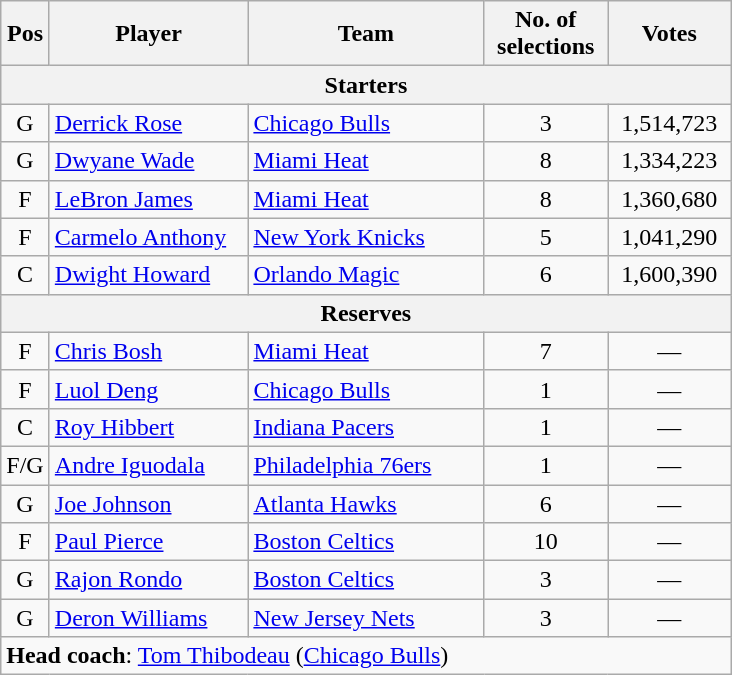<table class="wikitable" style="text-align:center">
<tr>
<th scope="col" width="25px">Pos</th>
<th scope="col" width="125px">Player</th>
<th scope="col" width="150px">Team</th>
<th scope="col" width="75px">No. of selections</th>
<th scope="col" width="75px">Votes</th>
</tr>
<tr>
<th scope="col" colspan="5">Starters</th>
</tr>
<tr>
<td>G</td>
<td style="text-align:left"><a href='#'>Derrick Rose</a></td>
<td style="text-align:left"><a href='#'>Chicago Bulls</a></td>
<td>3</td>
<td>1,514,723</td>
</tr>
<tr>
<td>G</td>
<td style="text-align:left"><a href='#'>Dwyane Wade</a></td>
<td style="text-align:left"><a href='#'>Miami Heat</a></td>
<td>8</td>
<td>1,334,223</td>
</tr>
<tr>
<td>F</td>
<td style="text-align:left"><a href='#'>LeBron James</a></td>
<td style="text-align:left"><a href='#'>Miami Heat</a></td>
<td>8</td>
<td>1,360,680</td>
</tr>
<tr>
<td>F</td>
<td style="text-align:left"><a href='#'>Carmelo Anthony</a></td>
<td style="text-align:left"><a href='#'>New York Knicks</a></td>
<td>5</td>
<td>1,041,290</td>
</tr>
<tr>
<td>C</td>
<td style="text-align:left"><a href='#'>Dwight Howard</a></td>
<td style="text-align:left"><a href='#'>Orlando Magic</a></td>
<td>6</td>
<td>1,600,390</td>
</tr>
<tr>
<th scope="col" colspan="5">Reserves</th>
</tr>
<tr>
<td>F</td>
<td style="text-align:left"><a href='#'>Chris Bosh</a></td>
<td style="text-align:left"><a href='#'>Miami Heat</a></td>
<td>7</td>
<td>—</td>
</tr>
<tr>
<td>F</td>
<td style="text-align:left"><a href='#'>Luol Deng</a></td>
<td style="text-align:left"><a href='#'>Chicago Bulls</a></td>
<td>1</td>
<td>—</td>
</tr>
<tr>
<td>C</td>
<td style="text-align:left"><a href='#'>Roy Hibbert</a></td>
<td style="text-align:left"><a href='#'>Indiana Pacers</a></td>
<td>1</td>
<td>—</td>
</tr>
<tr>
<td>F/G</td>
<td style="text-align:left"><a href='#'>Andre Iguodala</a></td>
<td style="text-align:left"><a href='#'>Philadelphia 76ers</a></td>
<td>1</td>
<td>—</td>
</tr>
<tr>
<td>G</td>
<td style="text-align:left"><a href='#'>Joe Johnson</a></td>
<td style="text-align:left"><a href='#'>Atlanta Hawks</a></td>
<td>6</td>
<td>—</td>
</tr>
<tr>
<td>F</td>
<td style="text-align:left"><a href='#'>Paul Pierce</a></td>
<td style="text-align:left"><a href='#'>Boston Celtics</a></td>
<td>10</td>
<td>—</td>
</tr>
<tr>
<td>G</td>
<td style="text-align:left"><a href='#'>Rajon Rondo</a></td>
<td style="text-align:left"><a href='#'>Boston Celtics</a></td>
<td>3</td>
<td>—</td>
</tr>
<tr>
<td>G</td>
<td style="text-align:left"><a href='#'>Deron Williams</a></td>
<td style="text-align:left"><a href='#'>New Jersey Nets</a></td>
<td>3</td>
<td>—</td>
</tr>
<tr>
<td style="text-align:left" colspan="5"><strong>Head coach</strong>: <a href='#'>Tom Thibodeau</a> (<a href='#'>Chicago Bulls</a>)</td>
</tr>
</table>
